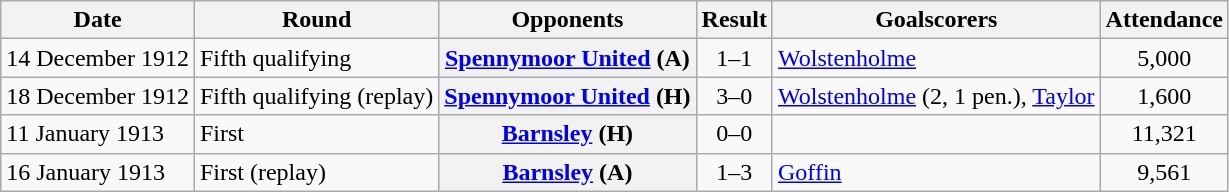<table class="wikitable plainrowheaders sortable">
<tr>
<th scope=col>Date</th>
<th scope=col>Round</th>
<th scope=col>Opponents</th>
<th scope=col>Result</th>
<th scope=col class=unsortable>Goalscorers</th>
<th scope=col>Attendance</th>
</tr>
<tr>
<td>14 December 1912</td>
<td>Fifth qualifying</td>
<th scope=row><a href='#'>Spennymoor United</a> (A)</th>
<td align=center>1–1</td>
<td><a href='#'>Wolstenholme</a></td>
<td align=center>5,000</td>
</tr>
<tr>
<td>18 December 1912</td>
<td>Fifth qualifying (replay)</td>
<th scope=row><a href='#'>Spennymoor United</a> (H)</th>
<td align=center>3–0</td>
<td><a href='#'>Wolstenholme</a> (2, 1 pen.), <a href='#'>Taylor</a></td>
<td align=center>1,600</td>
</tr>
<tr>
<td>11 January 1913</td>
<td>First</td>
<th scope=row><a href='#'>Barnsley</a> (H)</th>
<td align=center>0–0</td>
<td></td>
<td align=center>11,321</td>
</tr>
<tr>
<td>16 January 1913</td>
<td>First (replay)</td>
<th scope=row><a href='#'>Barnsley</a> (A)</th>
<td align=center>1–3</td>
<td><a href='#'>Goffin</a></td>
<td align=center>9,561</td>
</tr>
</table>
